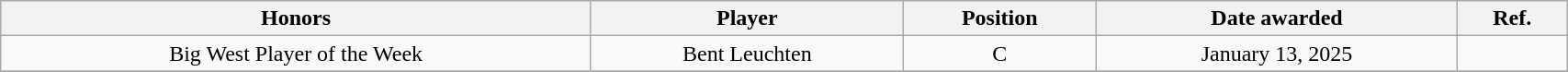<table class="wikitable" style="width: 90%;text-align: center;">
<tr>
<th style=>Honors</th>
<th style=>Player</th>
<th style=>Position</th>
<th style=>Date awarded</th>
<th style=>Ref.</th>
</tr>
<tr align="center">
<td rowspan="1">Big West Player of the Week</td>
<td>Bent Leuchten</td>
<td>C</td>
<td>January 13, 2025</td>
<td></td>
</tr>
<tr>
</tr>
</table>
